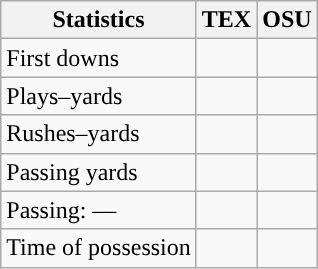<table class="wikitable" style="float:left">
<tr>
<th>Statistics</th>
<th>TEX</th>
<th>OSU</th>
</tr>
<tr>
<td>First downs</td>
<td></td>
<td></td>
</tr>
<tr>
<td>Plays–yards</td>
<td></td>
<td></td>
</tr>
<tr>
<td>Rushes–yards</td>
<td></td>
<td></td>
</tr>
<tr>
<td>Passing yards</td>
<td></td>
<td></td>
</tr>
<tr>
<td>Passing: ––</td>
<td></td>
<td></td>
</tr>
<tr>
<td>Time of possession</td>
<td></td>
<td></td>
</tr>
</table>
